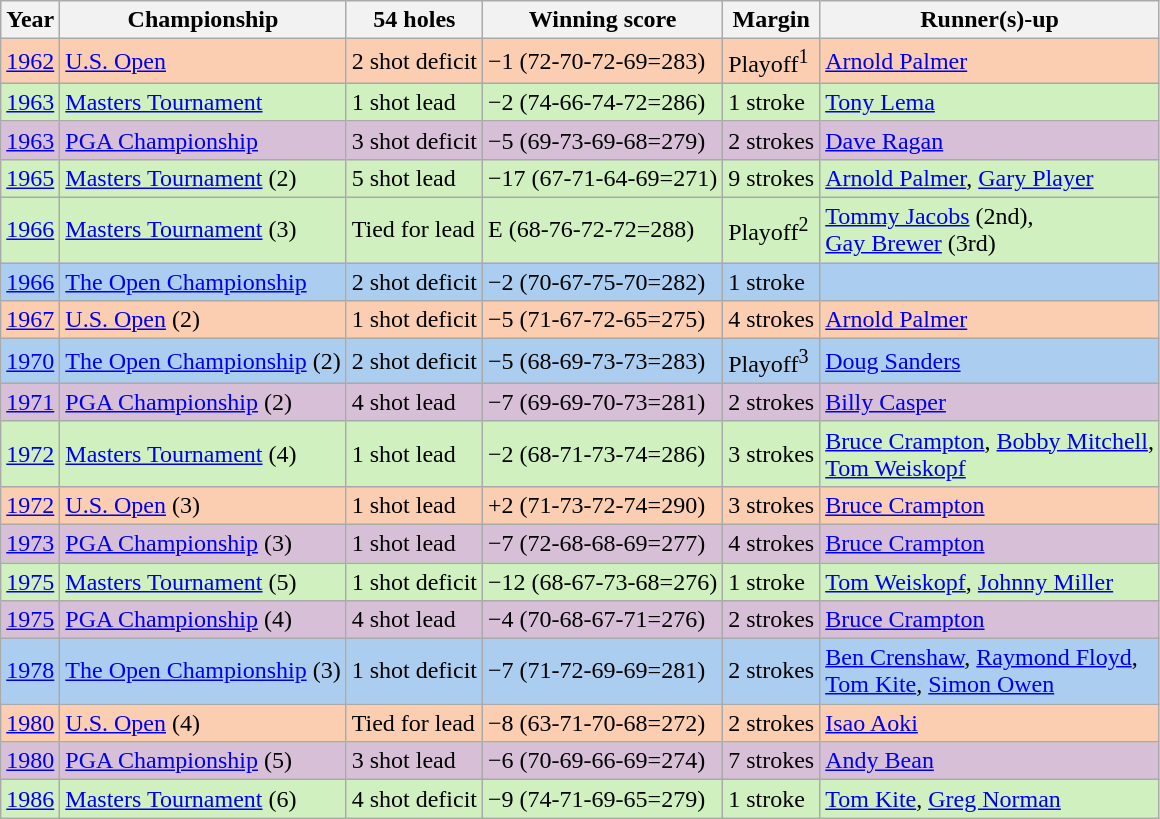<table class="wikitable">
<tr>
<th>Year</th>
<th>Championship</th>
<th>54 holes</th>
<th>Winning score</th>
<th>Margin</th>
<th>Runner(s)-up</th>
</tr>
<tr style="background:#fbceb1;">
<td><a href='#'>1962</a></td>
<td><a href='#'>U.S. Open</a></td>
<td>2 shot deficit</td>
<td>−1 (72-70-72-69=283)</td>
<td>Playoff<sup>1</sup></td>
<td> <a href='#'>Arnold Palmer</a></td>
</tr>
<tr style="background:#d0f0c0;">
<td><a href='#'>1963</a></td>
<td><a href='#'>Masters Tournament</a></td>
<td>1 shot lead</td>
<td>−2 (74-66-74-72=286)</td>
<td>1 stroke</td>
<td> <a href='#'>Tony Lema</a></td>
</tr>
<tr style="background:thistle;">
<td><a href='#'>1963</a></td>
<td><a href='#'>PGA Championship</a></td>
<td>3 shot deficit</td>
<td>−5 (69-73-69-68=279)</td>
<td>2 strokes</td>
<td> <a href='#'>Dave Ragan</a></td>
</tr>
<tr style="background:#d0f0c0;">
<td><a href='#'>1965</a></td>
<td><a href='#'>Masters Tournament</a> (2)</td>
<td>5 shot lead</td>
<td>−17 (67-71-64-69=271)</td>
<td>9 strokes</td>
<td> <a href='#'>Arnold Palmer</a>,  <a href='#'>Gary Player</a></td>
</tr>
<tr style="background:#d0f0c0;">
<td><a href='#'>1966</a></td>
<td><a href='#'>Masters Tournament</a> (3)</td>
<td>Tied for lead</td>
<td>E (68-76-72-72=288)</td>
<td>Playoff<sup>2</sup></td>
<td> <a href='#'>Tommy Jacobs</a> (2nd),<br> <a href='#'>Gay Brewer</a> (3rd)</td>
</tr>
<tr style="background:#abcdef;">
<td><a href='#'>1966</a></td>
<td><a href='#'>The Open Championship</a></td>
<td>2 shot deficit</td>
<td>−2 (70-67-75-70=282)</td>
<td>1 stroke</td>
<td></td>
</tr>
<tr style="background:#fbceb1;">
<td><a href='#'>1967</a></td>
<td><a href='#'>U.S. Open</a> (2)</td>
<td>1 shot deficit</td>
<td>−5 (71-67-72-65=275)</td>
<td>4 strokes</td>
<td> <a href='#'>Arnold Palmer</a></td>
</tr>
<tr style="background:#abcdef;">
<td><a href='#'>1970</a></td>
<td><a href='#'>The Open Championship</a> (2)</td>
<td>2 shot deficit</td>
<td>−5 (68-69-73-73=283)</td>
<td>Playoff<sup>3</sup></td>
<td> <a href='#'>Doug Sanders</a></td>
</tr>
<tr style="background:thistle;">
<td><a href='#'>1971</a></td>
<td><a href='#'>PGA Championship</a> (2)</td>
<td>4 shot lead</td>
<td>−7 (69-69-70-73=281)</td>
<td>2 strokes</td>
<td> <a href='#'>Billy Casper</a></td>
</tr>
<tr style="background:#d0f0c0;">
<td><a href='#'>1972</a></td>
<td><a href='#'>Masters Tournament</a> (4)</td>
<td>1 shot lead</td>
<td>−2 (68-71-73-74=286)</td>
<td>3 strokes</td>
<td> <a href='#'>Bruce Crampton</a>,  <a href='#'>Bobby Mitchell</a>,<br> <a href='#'>Tom Weiskopf</a></td>
</tr>
<tr style="background:#fbceb1;">
<td><a href='#'>1972</a></td>
<td><a href='#'>U.S. Open</a> (3)</td>
<td>1 shot lead</td>
<td>+2 (71-73-72-74=290)</td>
<td>3 strokes</td>
<td> <a href='#'>Bruce Crampton</a></td>
</tr>
<tr style="background:thistle;">
<td><a href='#'>1973</a></td>
<td><a href='#'>PGA Championship</a> (3)</td>
<td>1 shot lead</td>
<td>−7 (72-68-68-69=277)</td>
<td>4 strokes</td>
<td> <a href='#'>Bruce Crampton</a></td>
</tr>
<tr style="background:#d0f0c0;">
<td><a href='#'>1975</a></td>
<td><a href='#'>Masters Tournament</a> (5)</td>
<td>1 shot deficit</td>
<td>−12 (68-67-73-68=276)</td>
<td>1 stroke</td>
<td> <a href='#'>Tom Weiskopf</a>,  <a href='#'>Johnny Miller</a></td>
</tr>
<tr style="background:thistle;">
<td><a href='#'>1975</a></td>
<td><a href='#'>PGA Championship</a> (4)</td>
<td>4 shot lead</td>
<td>−4 (70-68-67-71=276)</td>
<td>2 strokes</td>
<td> <a href='#'>Bruce Crampton</a></td>
</tr>
<tr style="background:#abcdef;">
<td><a href='#'>1978</a></td>
<td><a href='#'>The Open Championship</a> (3)</td>
<td>1 shot deficit</td>
<td>−7 (71-72-69-69=281)</td>
<td>2 strokes</td>
<td> <a href='#'>Ben Crenshaw</a>,  <a href='#'>Raymond Floyd</a>,<br> <a href='#'>Tom Kite</a>,  <a href='#'>Simon Owen</a></td>
</tr>
<tr style="background:#fbceb1;">
<td><a href='#'>1980</a></td>
<td><a href='#'>U.S. Open</a> (4)</td>
<td>Tied for lead</td>
<td>−8 (63-71-70-68=272)</td>
<td>2 strokes</td>
<td> <a href='#'>Isao Aoki</a></td>
</tr>
<tr style="background:thistle;">
<td><a href='#'>1980</a></td>
<td><a href='#'>PGA Championship</a> (5)</td>
<td>3 shot lead</td>
<td>−6 (70-69-66-69=274)</td>
<td>7 strokes</td>
<td> <a href='#'>Andy Bean</a></td>
</tr>
<tr style="background:#d0f0c0;">
<td><a href='#'>1986</a></td>
<td><a href='#'>Masters Tournament</a> (6)</td>
<td>4 shot deficit</td>
<td>−9 (74-71-69-65=279)</td>
<td>1 stroke</td>
<td> <a href='#'>Tom Kite</a>,  <a href='#'>Greg Norman</a></td>
</tr>
</table>
